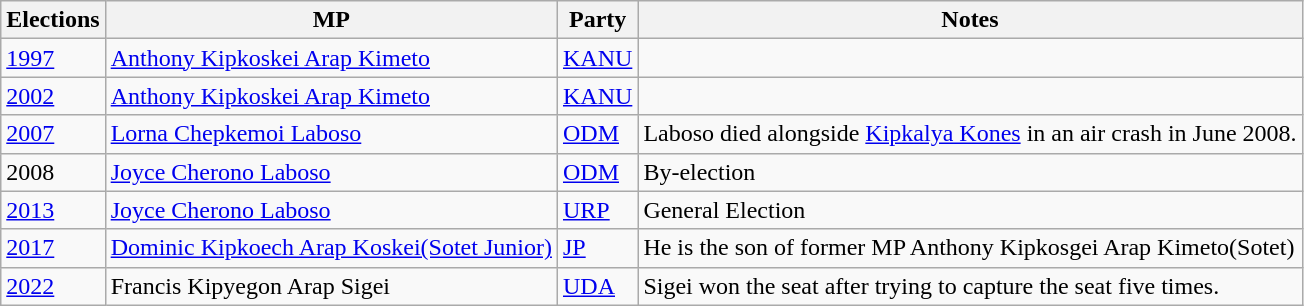<table class="wikitable">
<tr>
<th>Elections</th>
<th>MP </th>
<th>Party</th>
<th>Notes</th>
</tr>
<tr>
<td><a href='#'>1997</a></td>
<td><a href='#'>Anthony Kipkoskei Arap Kimeto</a></td>
<td><a href='#'>KANU</a></td>
<td></td>
</tr>
<tr>
<td><a href='#'>2002</a></td>
<td><a href='#'>Anthony Kipkoskei Arap Kimeto</a></td>
<td><a href='#'>KANU</a></td>
<td></td>
</tr>
<tr>
<td><a href='#'>2007</a></td>
<td><a href='#'>Lorna Chepkemoi Laboso</a></td>
<td><a href='#'>ODM</a></td>
<td>Laboso died alongside <a href='#'>Kipkalya Kones</a> in an air crash in June 2008. </td>
</tr>
<tr>
<td>2008</td>
<td><a href='#'>Joyce Cherono Laboso</a></td>
<td><a href='#'>ODM</a></td>
<td>By-election </td>
</tr>
<tr>
<td><a href='#'>2013</a></td>
<td><a href='#'>Joyce Cherono Laboso</a></td>
<td><a href='#'>URP</a></td>
<td>General Election </td>
</tr>
<tr>
<td><a href='#'>2017</a></td>
<td><a href='#'>Dominic Kipkoech Arap Koskei(Sotet Junior)</a></td>
<td><a href='#'>JP</a></td>
<td>He is the son of former MP Anthony Kipkosgei Arap Kimeto(Sotet)</td>
</tr>
<tr>
<td><a href='#'>2022</a></td>
<td Francis Sigei>Francis Kipyegon Arap Sigei</td>
<td><a href='#'>UDA</a></td>
<td>Sigei won the seat after trying to capture the seat five times.</td>
</tr>
</table>
